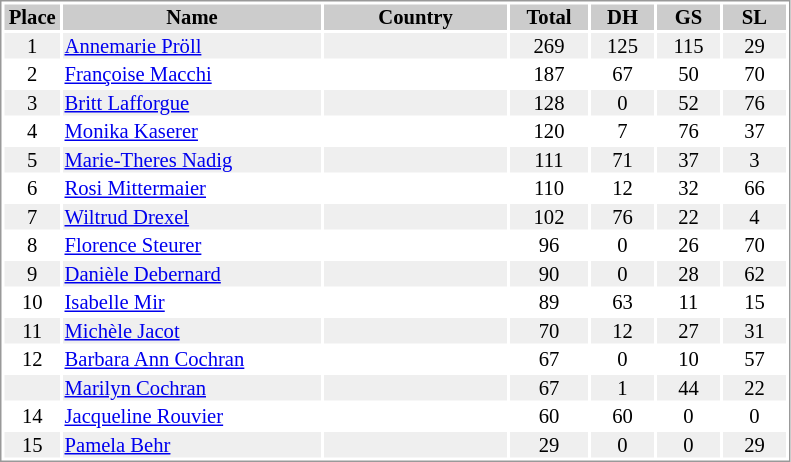<table border="0" style="border: 1px solid #999; background-color:#FFFFFF; text-align:center; font-size:86%; line-height:15px;">
<tr align="center" bgcolor="#CCCCCC">
<th width=35>Place</th>
<th width=170>Name</th>
<th width=120>Country</th>
<th width=50>Total</th>
<th width=40>DH</th>
<th width=40>GS</th>
<th width=40>SL</th>
</tr>
<tr bgcolor="#EFEFEF">
<td>1</td>
<td align="left"><a href='#'>Annemarie Pröll</a></td>
<td align="left"></td>
<td>269</td>
<td>125</td>
<td>115</td>
<td>29</td>
</tr>
<tr>
<td>2</td>
<td align="left"><a href='#'>Françoise Macchi</a></td>
<td align="left"></td>
<td>187</td>
<td>67</td>
<td>50</td>
<td>70</td>
</tr>
<tr bgcolor="#EFEFEF">
<td>3</td>
<td align="left"><a href='#'>Britt Lafforgue</a></td>
<td align="left"></td>
<td>128</td>
<td>0</td>
<td>52</td>
<td>76</td>
</tr>
<tr>
<td>4</td>
<td align="left"><a href='#'>Monika Kaserer</a></td>
<td align="left"></td>
<td>120</td>
<td>7</td>
<td>76</td>
<td>37</td>
</tr>
<tr bgcolor="#EFEFEF">
<td>5</td>
<td align="left"><a href='#'>Marie-Theres Nadig</a></td>
<td align="left"></td>
<td>111</td>
<td>71</td>
<td>37</td>
<td>3</td>
</tr>
<tr>
<td>6</td>
<td align="left"><a href='#'>Rosi Mittermaier</a></td>
<td align="left"></td>
<td>110</td>
<td>12</td>
<td>32</td>
<td>66</td>
</tr>
<tr bgcolor="#EFEFEF">
<td>7</td>
<td align="left"><a href='#'>Wiltrud Drexel</a></td>
<td align="left"></td>
<td>102</td>
<td>76</td>
<td>22</td>
<td>4</td>
</tr>
<tr>
<td>8</td>
<td align="left"><a href='#'>Florence Steurer</a></td>
<td align="left"></td>
<td>96</td>
<td>0</td>
<td>26</td>
<td>70</td>
</tr>
<tr bgcolor="#EFEFEF">
<td>9</td>
<td align="left"><a href='#'>Danièle Debernard</a></td>
<td align="left"></td>
<td>90</td>
<td>0</td>
<td>28</td>
<td>62</td>
</tr>
<tr>
<td>10</td>
<td align="left"><a href='#'>Isabelle Mir</a></td>
<td align="left"></td>
<td>89</td>
<td>63</td>
<td>11</td>
<td>15</td>
</tr>
<tr bgcolor="#EFEFEF">
<td>11</td>
<td align="left"><a href='#'>Michèle Jacot</a></td>
<td align="left"></td>
<td>70</td>
<td>12</td>
<td>27</td>
<td>31</td>
</tr>
<tr>
<td>12</td>
<td align="left"><a href='#'>Barbara Ann Cochran</a></td>
<td align="left"></td>
<td>67</td>
<td>0</td>
<td>10</td>
<td>57</td>
</tr>
<tr bgcolor="#EFEFEF">
<td></td>
<td align="left"><a href='#'>Marilyn Cochran</a></td>
<td align="left"></td>
<td>67</td>
<td>1</td>
<td>44</td>
<td>22</td>
</tr>
<tr>
<td>14</td>
<td align="left"><a href='#'>Jacqueline Rouvier</a></td>
<td align="left"></td>
<td>60</td>
<td>60</td>
<td>0</td>
<td>0</td>
</tr>
<tr bgcolor="#EFEFEF">
<td>15</td>
<td align="left"><a href='#'>Pamela Behr</a></td>
<td align="left"></td>
<td>29</td>
<td>0</td>
<td>0</td>
<td>29</td>
</tr>
</table>
